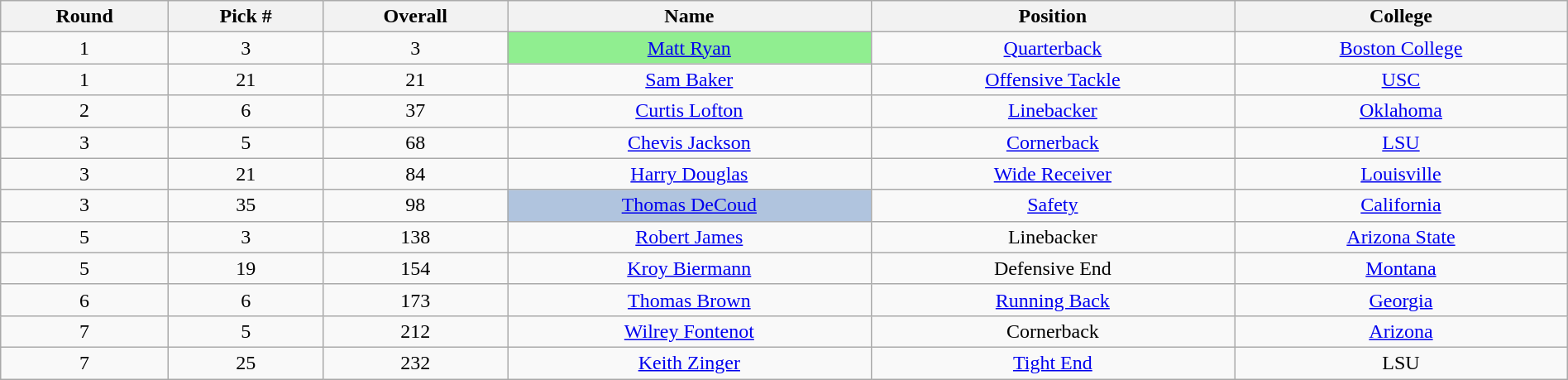<table class="wikitable sortable sortable" style="width: 100%; text-align:center">
<tr>
<th>Round</th>
<th>Pick #</th>
<th>Overall</th>
<th>Name</th>
<th>Position</th>
<th>College</th>
</tr>
<tr>
<td>1</td>
<td>3</td>
<td>3</td>
<td bgcolor=lightgreen><a href='#'>Matt Ryan</a></td>
<td><a href='#'>Quarterback</a></td>
<td><a href='#'>Boston College</a></td>
</tr>
<tr>
<td>1</td>
<td>21</td>
<td>21</td>
<td><a href='#'>Sam Baker</a></td>
<td><a href='#'>Offensive Tackle</a></td>
<td><a href='#'>USC</a></td>
</tr>
<tr>
<td>2</td>
<td>6</td>
<td>37</td>
<td><a href='#'>Curtis Lofton</a></td>
<td><a href='#'>Linebacker</a></td>
<td><a href='#'>Oklahoma</a></td>
</tr>
<tr>
<td>3</td>
<td>5</td>
<td>68</td>
<td><a href='#'>Chevis Jackson</a></td>
<td><a href='#'>Cornerback</a></td>
<td><a href='#'>LSU</a></td>
</tr>
<tr>
<td>3</td>
<td>21</td>
<td>84</td>
<td><a href='#'>Harry Douglas</a></td>
<td><a href='#'>Wide Receiver</a></td>
<td><a href='#'>Louisville</a></td>
</tr>
<tr>
<td>3</td>
<td>35</td>
<td>98</td>
<td bgcolor=lightsteelblue><a href='#'>Thomas DeCoud</a></td>
<td><a href='#'>Safety</a></td>
<td><a href='#'>California</a></td>
</tr>
<tr>
<td>5</td>
<td>3</td>
<td>138</td>
<td><a href='#'>Robert James</a></td>
<td>Linebacker</td>
<td><a href='#'>Arizona State</a></td>
</tr>
<tr>
<td>5</td>
<td>19</td>
<td>154</td>
<td><a href='#'>Kroy Biermann</a></td>
<td>Defensive End</td>
<td><a href='#'>Montana</a></td>
</tr>
<tr>
<td>6</td>
<td>6</td>
<td>173</td>
<td><a href='#'>Thomas Brown</a></td>
<td><a href='#'>Running Back</a></td>
<td><a href='#'>Georgia</a></td>
</tr>
<tr>
<td>7</td>
<td>5</td>
<td>212</td>
<td><a href='#'>Wilrey Fontenot</a></td>
<td>Cornerback</td>
<td><a href='#'>Arizona</a></td>
</tr>
<tr>
<td>7</td>
<td>25</td>
<td>232</td>
<td><a href='#'>Keith Zinger</a></td>
<td><a href='#'>Tight End</a></td>
<td>LSU</td>
</tr>
</table>
